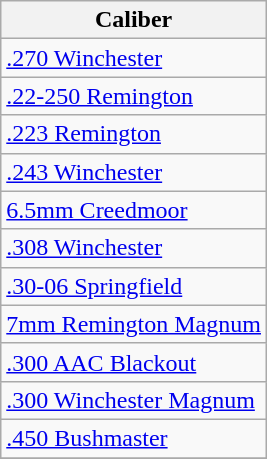<table class="wikitable">
<tr>
<th>Caliber</th>
</tr>
<tr>
<td><a href='#'>.270 Winchester</a></td>
</tr>
<tr>
<td><a href='#'>.22-250 Remington</a></td>
</tr>
<tr>
<td><a href='#'>.223 Remington</a></td>
</tr>
<tr>
<td><a href='#'>.243 Winchester</a></td>
</tr>
<tr>
<td><a href='#'>6.5mm Creedmoor</a></td>
</tr>
<tr>
<td><a href='#'>.308 Winchester</a></td>
</tr>
<tr>
<td><a href='#'>.30-06 Springfield</a></td>
</tr>
<tr>
<td><a href='#'>7mm Remington Magnum</a></td>
</tr>
<tr>
<td><a href='#'>.300 AAC Blackout</a></td>
</tr>
<tr>
<td><a href='#'>.300 Winchester Magnum</a></td>
</tr>
<tr>
<td><a href='#'>.450 Bushmaster</a></td>
</tr>
<tr>
</tr>
</table>
